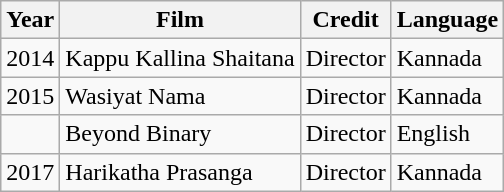<table class="wikitable">
<tr>
<th>Year</th>
<th>Film</th>
<th>Credit</th>
<th>Language</th>
</tr>
<tr>
<td>2014</td>
<td>Kappu Kallina Shaitana</td>
<td>Director</td>
<td>Kannada</td>
</tr>
<tr>
<td>2015</td>
<td>Wasiyat Nama</td>
<td>Director</td>
<td>Kannada</td>
</tr>
<tr>
<td></td>
<td>Beyond Binary</td>
<td>Director</td>
<td>English</td>
</tr>
<tr>
<td>2017</td>
<td>Harikatha Prasanga</td>
<td>Director</td>
<td>Kannada</td>
</tr>
</table>
